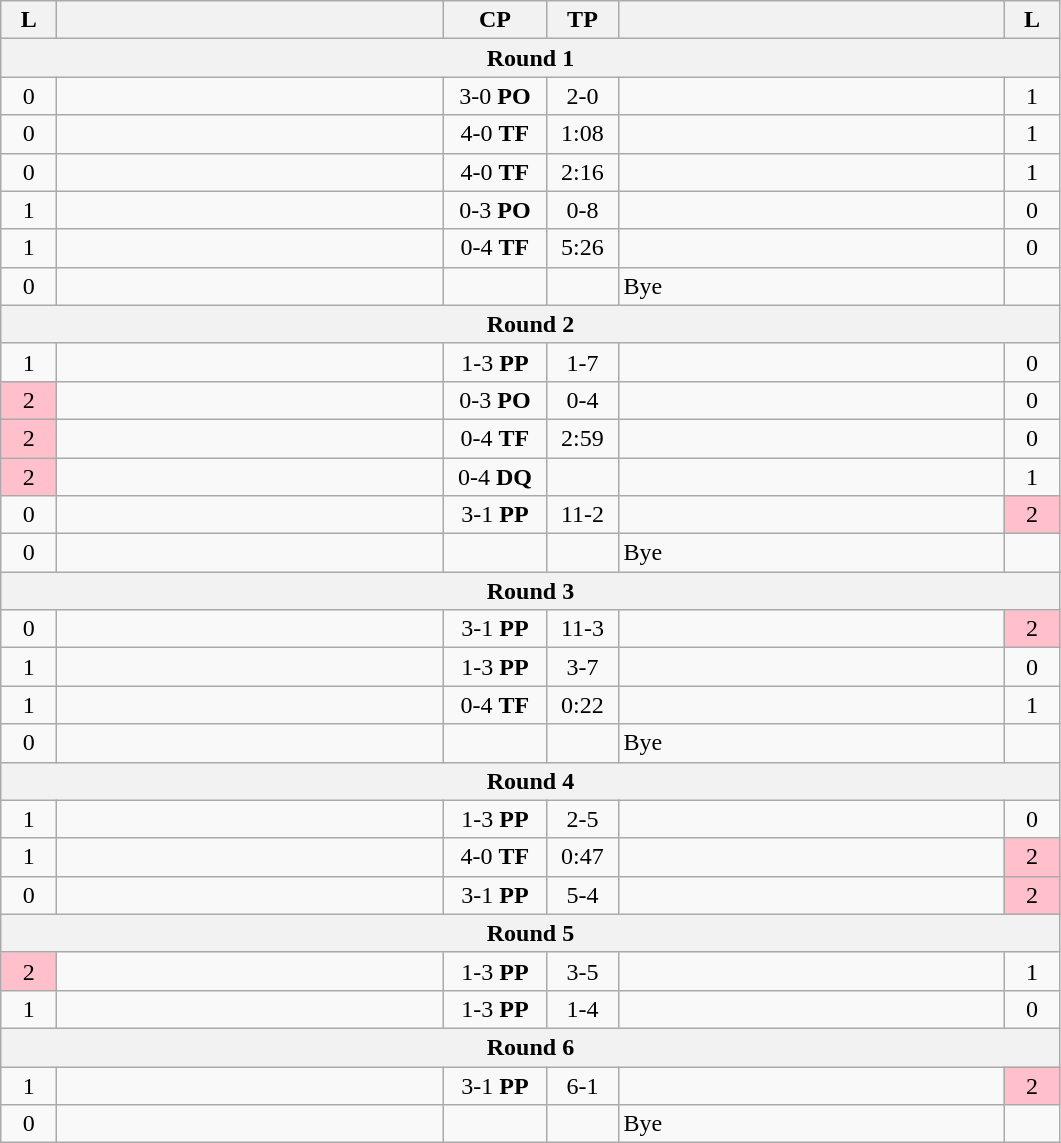<table class="wikitable" style="text-align: center;" |>
<tr>
<th width="30">L</th>
<th width="250"></th>
<th width="62">CP</th>
<th width="40">TP</th>
<th width="250"></th>
<th width="30">L</th>
</tr>
<tr>
<th colspan="7">Round 1</th>
</tr>
<tr>
<td>0</td>
<td style="text-align:left;"><strong></strong></td>
<td>3-0 <strong>PO</strong></td>
<td>2-0</td>
<td style="text-align:left;"></td>
<td>1</td>
</tr>
<tr>
<td>0</td>
<td style="text-align:left;"><strong></strong></td>
<td>4-0 <strong>TF</strong></td>
<td>1:08</td>
<td style="text-align:left;"></td>
<td>1</td>
</tr>
<tr>
<td>0</td>
<td style="text-align:left;"><strong></strong></td>
<td>4-0 <strong>TF</strong></td>
<td>2:16</td>
<td style="text-align:left;"></td>
<td>1</td>
</tr>
<tr>
<td>1</td>
<td style="text-align:left;"></td>
<td>0-3 <strong>PO</strong></td>
<td>0-8</td>
<td style="text-align:left;"><strong></strong></td>
<td>0</td>
</tr>
<tr>
<td>1</td>
<td style="text-align:left;"></td>
<td>0-4 <strong>TF</strong></td>
<td>5:26</td>
<td style="text-align:left;"><strong></strong></td>
<td>0</td>
</tr>
<tr>
<td>0</td>
<td style="text-align:left;"><strong></strong></td>
<td></td>
<td></td>
<td style="text-align:left;">Bye</td>
<td></td>
</tr>
<tr>
<th colspan="7">Round 2</th>
</tr>
<tr>
<td>1</td>
<td style="text-align:left;"></td>
<td>1-3 <strong>PP</strong></td>
<td>1-7</td>
<td style="text-align:left;"><strong></strong></td>
<td>0</td>
</tr>
<tr>
<td bgcolor=pink>2</td>
<td style="text-align:left;"></td>
<td>0-3 <strong>PO</strong></td>
<td>0-4</td>
<td style="text-align:left;"><strong></strong></td>
<td>0</td>
</tr>
<tr>
<td bgcolor=pink>2</td>
<td style="text-align:left;"></td>
<td>0-4 <strong>TF</strong></td>
<td>2:59</td>
<td style="text-align:left;"><strong></strong></td>
<td>0</td>
</tr>
<tr>
<td bgcolor=pink>2</td>
<td style="text-align:left;"></td>
<td>0-4 <strong>DQ</strong></td>
<td></td>
<td style="text-align:left;"><strong></strong></td>
<td>1</td>
</tr>
<tr>
<td>0</td>
<td style="text-align:left;"><strong></strong></td>
<td>3-1 <strong>PP</strong></td>
<td>11-2</td>
<td style="text-align:left;"></td>
<td bgcolor=pink>2</td>
</tr>
<tr>
<td>0</td>
<td style="text-align:left;"><strong></strong></td>
<td></td>
<td></td>
<td style="text-align:left;">Bye</td>
<td></td>
</tr>
<tr>
<th colspan="7">Round 3</th>
</tr>
<tr>
<td>0</td>
<td style="text-align:left;"><strong></strong></td>
<td>3-1 <strong>PP</strong></td>
<td>11-3</td>
<td style="text-align:left;"></td>
<td bgcolor=pink>2</td>
</tr>
<tr>
<td>1</td>
<td style="text-align:left;"></td>
<td>1-3 <strong>PP</strong></td>
<td>3-7</td>
<td style="text-align:left;"><strong></strong></td>
<td>0</td>
</tr>
<tr>
<td>1</td>
<td style="text-align:left;"></td>
<td>0-4 <strong>TF</strong></td>
<td>0:22</td>
<td style="text-align:left;"><strong></strong></td>
<td>1</td>
</tr>
<tr>
<td>0</td>
<td style="text-align:left;"><strong></strong></td>
<td></td>
<td></td>
<td style="text-align:left;">Bye</td>
<td></td>
</tr>
<tr>
<th colspan="7">Round 4</th>
</tr>
<tr>
<td>1</td>
<td style="text-align:left;"></td>
<td>1-3 <strong>PP</strong></td>
<td>2-5</td>
<td style="text-align:left;"><strong></strong></td>
<td>0</td>
</tr>
<tr>
<td>1</td>
<td style="text-align:left;"><strong></strong></td>
<td>4-0 <strong>TF</strong></td>
<td>0:47</td>
<td style="text-align:left;"></td>
<td bgcolor=pink>2</td>
</tr>
<tr>
<td>0</td>
<td style="text-align:left;"><strong></strong></td>
<td>3-1 <strong>PP</strong></td>
<td>5-4</td>
<td style="text-align:left;"></td>
<td bgcolor=pink>2</td>
</tr>
<tr>
<th colspan="7">Round 5</th>
</tr>
<tr>
<td bgcolor=pink>2</td>
<td style="text-align:left;"></td>
<td>1-3 <strong>PP</strong></td>
<td>3-5</td>
<td style="text-align:left;"><strong></strong></td>
<td>1</td>
</tr>
<tr>
<td>1</td>
<td style="text-align:left;"></td>
<td>1-3 <strong>PP</strong></td>
<td>1-4</td>
<td style="text-align:left;"><strong></strong></td>
<td>0</td>
</tr>
<tr>
<th colspan="7">Round 6</th>
</tr>
<tr>
<td>1</td>
<td style="text-align:left;"><strong></strong></td>
<td>3-1 <strong>PP</strong></td>
<td>6-1</td>
<td style="text-align:left;"></td>
<td bgcolor=pink>2</td>
</tr>
<tr>
<td>0</td>
<td style="text-align:left;"><strong></strong></td>
<td></td>
<td></td>
<td style="text-align:left;">Bye</td>
<td></td>
</tr>
</table>
